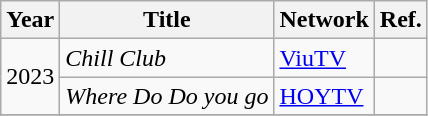<table class="wikitable plainrowheaders">
<tr>
<th scope="col">Year</th>
<th scope="col">Title</th>
<th scope="col">Network</th>
<th scope="col">Ref.</th>
</tr>
<tr>
<td rowspan="2">2023</td>
<td><em>Chill Club</em></td>
<td><a href='#'>ViuTV</a></td>
<td></td>
</tr>
<tr>
<td><em>Where Do Do you go</em></td>
<td><a href='#'>HOYTV</a></td>
<td></td>
</tr>
<tr>
</tr>
</table>
